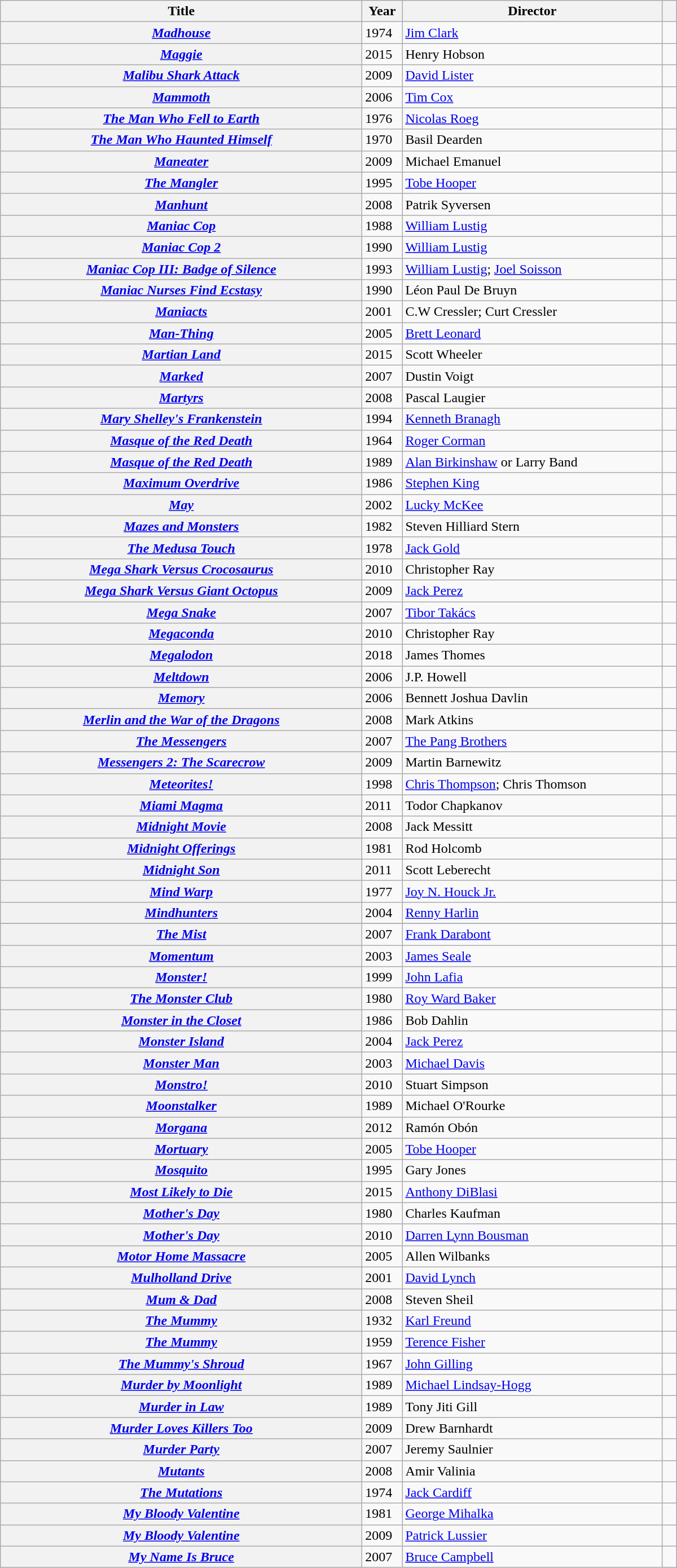<table style="width:800px;" class="wikitable plainrowheaders sortable">
<tr>
<th width="420" scope="col">Title</th>
<th width="40" scope="col">Year</th>
<th width="300" scope="col">Director</th>
<th scope="col"></th>
</tr>
<tr>
<th scope="row"><em><a href='#'>Madhouse</a></em></th>
<td>1974</td>
<td><a href='#'>Jim Clark</a></td>
<td align="center"></td>
</tr>
<tr>
<th scope="row"><em><a href='#'>Maggie</a></em></th>
<td>2015</td>
<td>Henry Hobson</td>
<td></td>
</tr>
<tr>
<th scope="row"><em><a href='#'>Malibu Shark Attack</a></em></th>
<td>2009</td>
<td><a href='#'>David Lister</a></td>
<td></td>
</tr>
<tr>
<th scope="row"><em><a href='#'>Mammoth</a></em></th>
<td>2006</td>
<td><a href='#'>Tim Cox</a></td>
<td></td>
</tr>
<tr>
<th scope="row"><em><a href='#'>The Man Who Fell to Earth</a></em></th>
<td>1976</td>
<td><a href='#'>Nicolas Roeg</a></td>
<td align="center"></td>
</tr>
<tr>
<th scope="row"><em><a href='#'>The Man Who Haunted Himself</a></em></th>
<td>1970</td>
<td>Basil Dearden</td>
<td></td>
</tr>
<tr>
<th scope="row"><em><a href='#'>Maneater</a></em></th>
<td>2009</td>
<td>Michael Emanuel</td>
<td></td>
</tr>
<tr>
<th scope="row"><em><a href='#'>The Mangler</a></em></th>
<td>1995</td>
<td><a href='#'>Tobe Hooper</a></td>
<td></td>
</tr>
<tr>
<th scope="row"><em><a href='#'>Manhunt</a></em></th>
<td>2008</td>
<td>Patrik Syversen</td>
<td></td>
</tr>
<tr>
<th scope="row"><em><a href='#'>Maniac Cop</a></em></th>
<td>1988</td>
<td><a href='#'>William Lustig</a></td>
<td></td>
</tr>
<tr>
<th scope="row"><em><a href='#'>Maniac Cop 2</a></em></th>
<td>1990</td>
<td><a href='#'>William Lustig</a></td>
<td></td>
</tr>
<tr>
<th scope="row"><em><a href='#'>Maniac Cop III: Badge of Silence</a></em></th>
<td>1993</td>
<td><a href='#'>William Lustig</a>; <a href='#'>Joel Soisson</a></td>
<td></td>
</tr>
<tr>
<th scope="row"><em><a href='#'>Maniac Nurses Find Ecstasy</a></em></th>
<td>1990</td>
<td>Léon Paul De Bruyn</td>
<td></td>
</tr>
<tr>
<th scope="row"><em><a href='#'>Maniacts</a></em></th>
<td>2001</td>
<td>C.W Cressler; Curt Cressler</td>
<td></td>
</tr>
<tr>
<th scope="row"><em><a href='#'>Man-Thing</a></em></th>
<td>2005</td>
<td><a href='#'>Brett Leonard</a></td>
<td></td>
</tr>
<tr>
<th scope="row"><em><a href='#'>Martian Land</a></em></th>
<td>2015</td>
<td>Scott Wheeler</td>
<td></td>
</tr>
<tr>
<th scope="row"><em><a href='#'>Marked</a></em></th>
<td>2007</td>
<td>Dustin Voigt</td>
<td></td>
</tr>
<tr>
<th scope="row"><em><a href='#'>Martyrs</a></em></th>
<td>2008</td>
<td>Pascal Laugier</td>
<td></td>
</tr>
<tr>
<th scope="row"><em><a href='#'>Mary Shelley's Frankenstein</a></em></th>
<td>1994</td>
<td><a href='#'>Kenneth Branagh</a></td>
<td></td>
</tr>
<tr>
<th scope="row"><em><a href='#'>Masque of the Red Death</a></em></th>
<td>1964</td>
<td><a href='#'>Roger Corman</a></td>
<td></td>
</tr>
<tr>
<th scope="row"><em><a href='#'>Masque of the Red Death</a></em> </th>
<td>1989</td>
<td><a href='#'>Alan Birkinshaw</a> or Larry Band</td>
<td></td>
</tr>
<tr>
<th scope="row"><em><a href='#'>Maximum Overdrive</a></em></th>
<td>1986</td>
<td><a href='#'>Stephen King</a></td>
<td align="center"></td>
</tr>
<tr>
<th scope="row"><em><a href='#'>May</a></em></th>
<td>2002</td>
<td><a href='#'>Lucky McKee</a></td>
<td align="center"></td>
</tr>
<tr>
<th scope="row"><em><a href='#'>Mazes and Monsters</a></em></th>
<td>1982</td>
<td>Steven Hilliard Stern</td>
<td></td>
</tr>
<tr>
<th scope="row"><em><a href='#'>The Medusa Touch</a></em></th>
<td>1978</td>
<td><a href='#'>Jack Gold</a></td>
<td align="center"></td>
</tr>
<tr>
<th scope="row"><em><a href='#'>Mega Shark Versus Crocosaurus</a></em></th>
<td>2010</td>
<td>Christopher Ray</td>
<td></td>
</tr>
<tr>
<th scope="row"><em><a href='#'>Mega Shark Versus Giant Octopus</a></em></th>
<td>2009</td>
<td><a href='#'>Jack Perez</a></td>
<td></td>
</tr>
<tr>
<th scope="row"><em><a href='#'>Mega Snake</a></em></th>
<td>2007</td>
<td><a href='#'>Tibor Takács</a></td>
<td></td>
</tr>
<tr>
<th scope="row"><em><a href='#'>Megaconda</a></em></th>
<td>2010</td>
<td>Christopher Ray</td>
<td></td>
</tr>
<tr>
<th scope="row"><em><a href='#'>Megalodon</a></em></th>
<td>2018</td>
<td>James Thomes</td>
<td></td>
</tr>
<tr>
<th scope="row"><em><a href='#'>Meltdown</a></em></th>
<td>2006</td>
<td>J.P. Howell</td>
<td></td>
</tr>
<tr>
<th scope="row"><em><a href='#'>Memory</a></em></th>
<td>2006</td>
<td>Bennett Joshua Davlin</td>
<td></td>
</tr>
<tr>
<th scope="row"><em><a href='#'>Merlin and the War of the Dragons</a></em></th>
<td>2008</td>
<td>Mark Atkins</td>
<td></td>
</tr>
<tr>
<th scope="row"><em><a href='#'>The Messengers</a></em></th>
<td>2007</td>
<td><a href='#'>The Pang Brothers</a></td>
<td></td>
</tr>
<tr>
<th scope="row"><em><a href='#'>Messengers 2: The Scarecrow</a></em></th>
<td>2009</td>
<td>Martin Barnewitz</td>
<td align="center"></td>
</tr>
<tr>
<th scope="row"><em><a href='#'>Meteorites!</a></em></th>
<td>1998</td>
<td><a href='#'>Chris Thompson</a>; Chris Thomson</td>
<td></td>
</tr>
<tr>
<th scope="row"><em><a href='#'>Miami Magma</a></em></th>
<td>2011</td>
<td>Todor Chapkanov</td>
<td></td>
</tr>
<tr>
<th scope="row"><em><a href='#'>Midnight Movie</a></em></th>
<td>2008</td>
<td>Jack Messitt</td>
<td></td>
</tr>
<tr>
<th scope="row"><em><a href='#'>Midnight Offerings</a></em></th>
<td>1981</td>
<td>Rod Holcomb</td>
<td></td>
</tr>
<tr>
<th scope="row"><em><a href='#'>Midnight Son</a></em></th>
<td>2011</td>
<td>Scott Leberecht</td>
<td></td>
</tr>
<tr>
<th scope="row"><em><a href='#'>Mind Warp</a></em></th>
<td>1977</td>
<td><a href='#'>Joy N. Houck Jr.</a></td>
<td></td>
</tr>
<tr>
<th scope="row"><em><a href='#'>Mindhunters</a></em></th>
<td>2004</td>
<td><a href='#'>Renny Harlin</a></td>
<td></td>
</tr>
<tr>
</tr>
<tr>
<th scope="row"><em><a href='#'>The Mist</a></em></th>
<td>2007</td>
<td><a href='#'>Frank Darabont</a></td>
<td align="center"></td>
</tr>
<tr>
<th scope="row"><em><a href='#'>Momentum</a></em></th>
<td>2003</td>
<td><a href='#'>James Seale</a></td>
<td></td>
</tr>
<tr>
<th scope="row"><em><a href='#'>Monster!</a></em></th>
<td>1999</td>
<td><a href='#'>John Lafia</a></td>
<td></td>
</tr>
<tr>
<th scope="row"><em><a href='#'>The Monster Club</a></em></th>
<td>1980</td>
<td><a href='#'>Roy Ward Baker</a></td>
<td></td>
</tr>
<tr>
<th scope="row"><em><a href='#'>Monster in the Closet</a></em></th>
<td>1986</td>
<td>Bob Dahlin</td>
<td></td>
</tr>
<tr>
<th scope="row"><em><a href='#'>Monster Island</a></em></th>
<td>2004</td>
<td><a href='#'>Jack Perez</a></td>
<td></td>
</tr>
<tr>
<th scope="row"><em><a href='#'>Monster Man</a></em></th>
<td>2003</td>
<td><a href='#'>Michael Davis</a></td>
<td></td>
</tr>
<tr>
<th scope="row"><em><a href='#'>Monstro!</a></em></th>
<td>2010</td>
<td>Stuart Simpson</td>
<td></td>
</tr>
<tr>
<th scope="row"><em><a href='#'>Moonstalker</a></em></th>
<td>1989</td>
<td>Michael O'Rourke</td>
<td></td>
</tr>
<tr>
<th scope="row"><em><a href='#'>Morgana</a></em></th>
<td>2012</td>
<td>Ramón Obón</td>
<td></td>
</tr>
<tr>
<th scope="row"><em><a href='#'>Mortuary</a></em></th>
<td>2005</td>
<td><a href='#'>Tobe Hooper</a></td>
<td></td>
</tr>
<tr>
<th scope="row"><em><a href='#'>Mosquito</a></em></th>
<td>1995</td>
<td>Gary Jones</td>
<td></td>
</tr>
<tr>
<th scope="row"><em><a href='#'>Most Likely to Die</a></em></th>
<td>2015</td>
<td><a href='#'>Anthony DiBlasi</a></td>
<td align="center"></td>
</tr>
<tr>
<th scope="row"><em><a href='#'>Mother's Day</a></em></th>
<td>1980</td>
<td>Charles Kaufman</td>
<td align="center"></td>
</tr>
<tr>
<th scope="row"><em><a href='#'>Mother's Day</a></em></th>
<td>2010</td>
<td><a href='#'>Darren Lynn Bousman</a></td>
<td align="center"></td>
</tr>
<tr>
<th scope="row"><em><a href='#'>Motor Home Massacre</a></em></th>
<td>2005</td>
<td>Allen Wilbanks</td>
<td></td>
</tr>
<tr>
<th scope="row"><em><a href='#'>Mulholland Drive</a></em></th>
<td>2001</td>
<td><a href='#'>David Lynch</a></td>
<td></td>
</tr>
<tr>
<th scope="row"><em><a href='#'>Mum & Dad</a></em></th>
<td>2008</td>
<td>Steven Sheil</td>
<td align="center"></td>
</tr>
<tr>
<th scope="row"><em><a href='#'>The Mummy</a></em></th>
<td>1932</td>
<td><a href='#'>Karl Freund</a></td>
<td align="center"></td>
</tr>
<tr>
<th scope="row"><em><a href='#'>The Mummy</a></em></th>
<td>1959</td>
<td><a href='#'>Terence Fisher</a></td>
<td></td>
</tr>
<tr>
<th scope="row"><em><a href='#'>The Mummy's Shroud</a></em></th>
<td>1967</td>
<td><a href='#'>John Gilling</a></td>
<td align="center"></td>
</tr>
<tr>
<th scope="row"><em><a href='#'>Murder by Moonlight</a></em></th>
<td>1989</td>
<td><a href='#'>Michael Lindsay-Hogg</a></td>
<td></td>
</tr>
<tr>
<th scope="row"><em><a href='#'>Murder in Law</a></em></th>
<td>1989</td>
<td>Tony Jiti Gill</td>
<td align="center"></td>
</tr>
<tr>
<th scope="row"><em><a href='#'>Murder Loves Killers Too</a></em></th>
<td>2009</td>
<td>Drew Barnhardt</td>
<td></td>
</tr>
<tr>
<th scope="row"><em><a href='#'>Murder Party</a></em></th>
<td>2007</td>
<td>Jeremy Saulnier</td>
<td></td>
</tr>
<tr>
<th scope="row"><em><a href='#'>Mutants</a></em></th>
<td>2008</td>
<td>Amir Valinia</td>
<td></td>
</tr>
<tr>
<th scope="row"><em><a href='#'>The Mutations</a></em></th>
<td>1974</td>
<td><a href='#'>Jack Cardiff</a></td>
<td></td>
</tr>
<tr>
<th scope="row"><em><a href='#'>My Bloody Valentine</a></em></th>
<td>1981</td>
<td><a href='#'>George Mihalka</a></td>
<td align="center"></td>
</tr>
<tr>
<th scope="row"><em><a href='#'>My Bloody Valentine</a></em></th>
<td>2009</td>
<td><a href='#'>Patrick Lussier</a></td>
<td></td>
</tr>
<tr>
<th scope="row"><em><a href='#'>My Name Is Bruce</a></em></th>
<td>2007</td>
<td><a href='#'>Bruce Campbell</a></td>
<td></td>
</tr>
</table>
